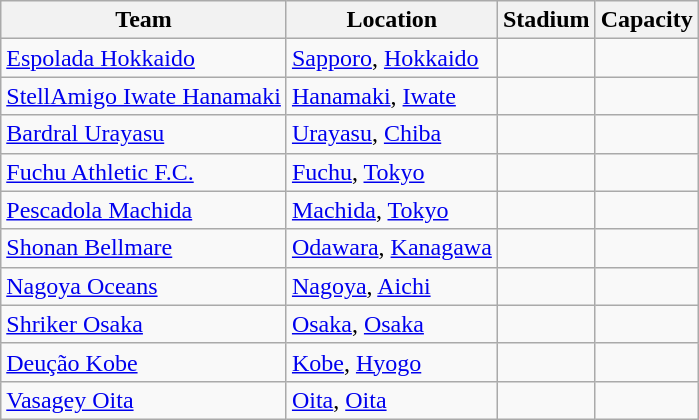<table class="wikitable sortable">
<tr>
<th>Team</th>
<th>Location</th>
<th>Stadium</th>
<th>Capacity</th>
</tr>
<tr>
<td><a href='#'>Espolada Hokkaido</a></td>
<td><a href='#'>Sapporo</a>, <a href='#'>Hokkaido</a></td>
<td></td>
<td align="center"></td>
</tr>
<tr>
<td><a href='#'>StellAmigo Iwate Hanamaki</a></td>
<td><a href='#'>Hanamaki</a>, <a href='#'>Iwate</a></td>
<td></td>
<td align="center"></td>
</tr>
<tr>
<td><a href='#'>Bardral Urayasu</a></td>
<td><a href='#'>Urayasu</a>, <a href='#'>Chiba</a></td>
<td></td>
<td align="center"></td>
</tr>
<tr>
<td><a href='#'>Fuchu Athletic F.C.</a></td>
<td><a href='#'>Fuchu</a>, <a href='#'>Tokyo</a></td>
<td></td>
<td align="center"></td>
</tr>
<tr>
<td><a href='#'>Pescadola Machida</a></td>
<td><a href='#'>Machida</a>, <a href='#'>Tokyo</a></td>
<td></td>
<td align="center"></td>
</tr>
<tr>
<td><a href='#'>Shonan Bellmare</a></td>
<td><a href='#'>Odawara</a>, <a href='#'>Kanagawa</a></td>
<td></td>
<td align="center"></td>
</tr>
<tr>
<td><a href='#'>Nagoya Oceans</a></td>
<td><a href='#'>Nagoya</a>, <a href='#'>Aichi</a></td>
<td></td>
<td align="center"></td>
</tr>
<tr>
<td><a href='#'>Shriker Osaka</a></td>
<td><a href='#'>Osaka</a>, <a href='#'>Osaka</a></td>
<td></td>
<td align="center"></td>
</tr>
<tr>
<td><a href='#'>Deução Kobe</a></td>
<td><a href='#'>Kobe</a>, <a href='#'>Hyogo</a></td>
<td></td>
<td align="center"></td>
</tr>
<tr>
<td><a href='#'>Vasagey Oita</a></td>
<td><a href='#'>Oita</a>, <a href='#'>Oita</a></td>
<td></td>
<td align="center"></td>
</tr>
</table>
